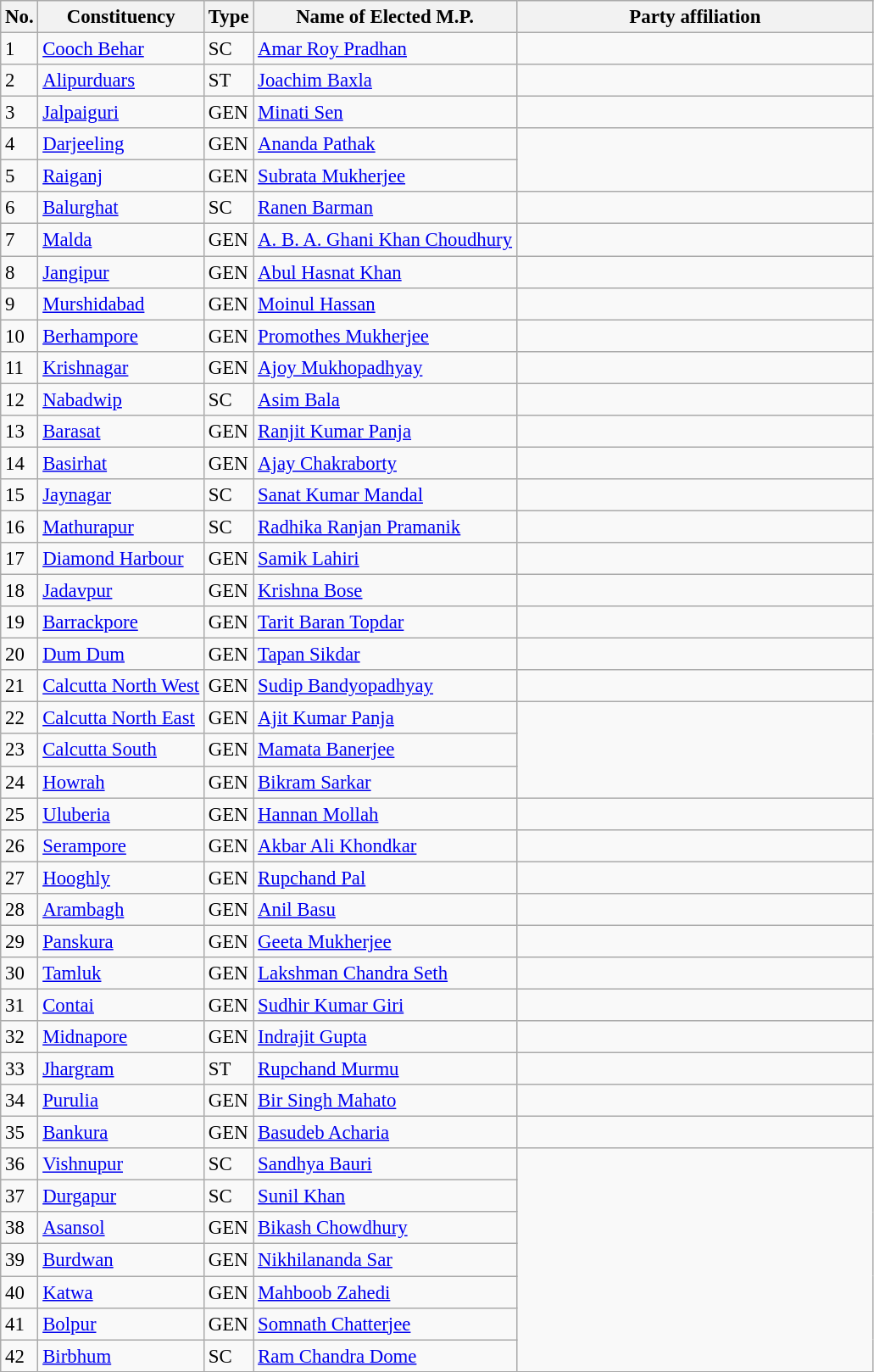<table class="wikitable" style="font-size:95%;">
<tr>
<th>No.</th>
<th>Constituency</th>
<th>Type</th>
<th>Name of Elected M.P.</th>
<th colspan="2" style="width:18em">Party affiliation</th>
</tr>
<tr>
<td>1</td>
<td><a href='#'>Cooch Behar</a></td>
<td>SC</td>
<td><a href='#'>Amar Roy Pradhan</a></td>
<td></td>
</tr>
<tr>
<td>2</td>
<td><a href='#'>Alipurduars</a></td>
<td>ST</td>
<td><a href='#'>Joachim Baxla</a></td>
<td></td>
</tr>
<tr>
<td>3</td>
<td><a href='#'>Jalpaiguri</a></td>
<td>GEN</td>
<td><a href='#'>Minati Sen</a></td>
<td></td>
</tr>
<tr>
<td>4</td>
<td><a href='#'>Darjeeling</a></td>
<td>GEN</td>
<td><a href='#'>Ananda Pathak</a></td>
</tr>
<tr>
<td>5</td>
<td><a href='#'>Raiganj</a></td>
<td>GEN</td>
<td><a href='#'>Subrata Mukherjee</a></td>
</tr>
<tr>
<td>6</td>
<td><a href='#'>Balurghat</a></td>
<td>SC</td>
<td><a href='#'>Ranen Barman</a></td>
<td></td>
</tr>
<tr>
<td>7</td>
<td><a href='#'>Malda</a></td>
<td>GEN</td>
<td><a href='#'>A. B. A. Ghani Khan Choudhury</a></td>
<td></td>
</tr>
<tr>
<td>8</td>
<td><a href='#'>Jangipur</a></td>
<td>GEN</td>
<td><a href='#'>Abul Hasnat Khan</a></td>
<td></td>
</tr>
<tr>
<td>9</td>
<td><a href='#'>Murshidabad</a></td>
<td>GEN</td>
<td><a href='#'>Moinul Hassan</a></td>
</tr>
<tr>
<td>10</td>
<td><a href='#'>Berhampore</a></td>
<td>GEN</td>
<td><a href='#'>Promothes Mukherjee</a></td>
<td></td>
</tr>
<tr>
<td>11</td>
<td><a href='#'>Krishnagar</a></td>
<td>GEN</td>
<td><a href='#'>Ajoy Mukhopadhyay</a></td>
<td></td>
</tr>
<tr>
<td>12</td>
<td><a href='#'>Nabadwip</a></td>
<td>SC</td>
<td><a href='#'>Asim Bala</a></td>
</tr>
<tr>
<td>13</td>
<td><a href='#'>Barasat</a></td>
<td>GEN</td>
<td><a href='#'>Ranjit Kumar Panja</a></td>
<td></td>
</tr>
<tr>
<td>14</td>
<td><a href='#'>Basirhat</a></td>
<td>GEN</td>
<td><a href='#'>Ajay Chakraborty</a></td>
<td></td>
</tr>
<tr>
<td>15</td>
<td><a href='#'>Jaynagar</a></td>
<td>SC</td>
<td><a href='#'>Sanat Kumar Mandal</a></td>
<td></td>
</tr>
<tr>
<td>16</td>
<td><a href='#'>Mathurapur</a></td>
<td>SC</td>
<td><a href='#'>Radhika Ranjan Pramanik</a></td>
<td></td>
</tr>
<tr>
<td>17</td>
<td><a href='#'>Diamond Harbour</a></td>
<td>GEN</td>
<td><a href='#'>Samik Lahiri</a></td>
</tr>
<tr>
<td>18</td>
<td><a href='#'>Jadavpur</a></td>
<td>GEN</td>
<td><a href='#'>Krishna Bose</a></td>
<td></td>
</tr>
<tr>
<td>19</td>
<td><a href='#'>Barrackpore</a></td>
<td>GEN</td>
<td><a href='#'>Tarit Baran Topdar</a></td>
<td></td>
</tr>
<tr>
<td>20</td>
<td><a href='#'>Dum Dum</a></td>
<td>GEN</td>
<td><a href='#'>Tapan Sikdar</a></td>
<td></td>
</tr>
<tr>
<td>21</td>
<td><a href='#'>Calcutta North West</a></td>
<td>GEN</td>
<td><a href='#'>Sudip Bandyopadhyay</a></td>
<td></td>
</tr>
<tr>
<td>22</td>
<td><a href='#'>Calcutta North East</a></td>
<td>GEN</td>
<td><a href='#'>Ajit Kumar Panja</a></td>
</tr>
<tr>
<td>23</td>
<td><a href='#'>Calcutta South</a></td>
<td>GEN</td>
<td><a href='#'>Mamata Banerjee</a></td>
</tr>
<tr>
<td>24</td>
<td><a href='#'>Howrah</a></td>
<td>GEN</td>
<td><a href='#'>Bikram Sarkar</a></td>
</tr>
<tr>
<td>25</td>
<td><a href='#'>Uluberia</a></td>
<td>GEN</td>
<td><a href='#'>Hannan Mollah</a></td>
<td></td>
</tr>
<tr>
<td>26</td>
<td><a href='#'>Serampore</a></td>
<td>GEN</td>
<td><a href='#'>Akbar Ali Khondkar</a></td>
<td></td>
</tr>
<tr>
<td>27</td>
<td><a href='#'>Hooghly</a></td>
<td>GEN</td>
<td><a href='#'>Rupchand Pal</a></td>
<td></td>
</tr>
<tr>
<td>28</td>
<td><a href='#'>Arambagh</a></td>
<td>GEN</td>
<td><a href='#'>Anil Basu</a></td>
</tr>
<tr>
<td>29</td>
<td><a href='#'>Panskura</a></td>
<td>GEN</td>
<td><a href='#'>Geeta Mukherjee</a></td>
<td></td>
</tr>
<tr>
<td>30</td>
<td><a href='#'>Tamluk</a></td>
<td>GEN</td>
<td><a href='#'>Lakshman Chandra Seth</a></td>
<td></td>
</tr>
<tr>
<td>31</td>
<td><a href='#'>Contai</a></td>
<td>GEN</td>
<td><a href='#'>Sudhir Kumar Giri</a></td>
</tr>
<tr>
<td>32</td>
<td><a href='#'>Midnapore</a></td>
<td>GEN</td>
<td><a href='#'>Indrajit Gupta</a></td>
<td></td>
</tr>
<tr>
<td>33</td>
<td><a href='#'>Jhargram</a></td>
<td>ST</td>
<td><a href='#'>Rupchand Murmu</a></td>
<td></td>
</tr>
<tr>
<td>34</td>
<td><a href='#'>Purulia</a></td>
<td>GEN</td>
<td><a href='#'>Bir Singh Mahato</a></td>
<td></td>
</tr>
<tr>
<td>35</td>
<td><a href='#'>Bankura</a></td>
<td>GEN</td>
<td><a href='#'>Basudeb Acharia</a></td>
<td></td>
</tr>
<tr>
<td>36</td>
<td><a href='#'>Vishnupur</a></td>
<td>SC</td>
<td><a href='#'>Sandhya Bauri</a></td>
</tr>
<tr>
<td>37</td>
<td><a href='#'>Durgapur</a></td>
<td>SC</td>
<td><a href='#'>Sunil Khan</a></td>
</tr>
<tr>
<td>38</td>
<td><a href='#'>Asansol</a></td>
<td>GEN</td>
<td><a href='#'>Bikash Chowdhury</a></td>
</tr>
<tr>
<td>39</td>
<td><a href='#'>Burdwan</a></td>
<td>GEN</td>
<td><a href='#'>Nikhilananda Sar</a></td>
</tr>
<tr>
<td>40</td>
<td><a href='#'>Katwa</a></td>
<td>GEN</td>
<td><a href='#'>Mahboob Zahedi</a></td>
</tr>
<tr>
<td>41</td>
<td><a href='#'>Bolpur</a></td>
<td>GEN</td>
<td><a href='#'>Somnath Chatterjee</a></td>
</tr>
<tr>
<td>42</td>
<td><a href='#'>Birbhum</a></td>
<td>SC</td>
<td><a href='#'>Ram Chandra Dome</a></td>
</tr>
<tr>
</tr>
</table>
